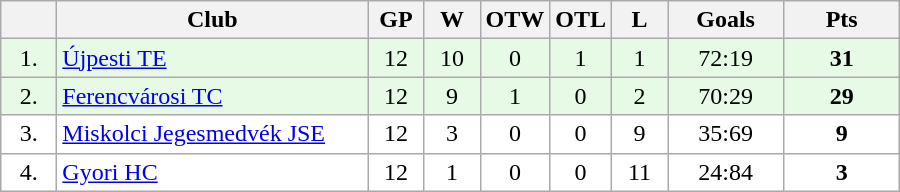<table class="wikitable">
<tr>
<th width="30"></th>
<th width="200">Club</th>
<th width="30">GP</th>
<th width="30">W</th>
<th width="30">OTW</th>
<th width="30">OTL</th>
<th width="30">L</th>
<th width="70">Goals</th>
<th width="70">Pts</th>
</tr>
<tr bgcolor="#e6fae6" align="center">
<td>1.</td>
<td align="left"><a href='#'>Újpesti TE</a></td>
<td>12</td>
<td>10</td>
<td>0</td>
<td>1</td>
<td>1</td>
<td>72:19</td>
<td><strong>31</strong></td>
</tr>
<tr bgcolor="#e6fae6" align="center">
<td>2.</td>
<td align="left"><a href='#'>Ferencvárosi TC</a></td>
<td>12</td>
<td>9</td>
<td>1</td>
<td>0</td>
<td>2</td>
<td>70:29</td>
<td><strong>29</strong></td>
</tr>
<tr bgcolor="#FFFFFF" align="center">
<td>3.</td>
<td align="left"><a href='#'>Miskolci Jegesmedvék JSE</a></td>
<td>12</td>
<td>3</td>
<td>0</td>
<td>0</td>
<td>9</td>
<td>35:69</td>
<td><strong>9</strong></td>
</tr>
<tr bgcolor="#FFFFFF" align="center">
<td>4.</td>
<td align="left"><a href='#'>Gyori HC</a></td>
<td>12</td>
<td>1</td>
<td>0</td>
<td>0</td>
<td>11</td>
<td>24:84</td>
<td><strong>3</strong></td>
</tr>
</table>
